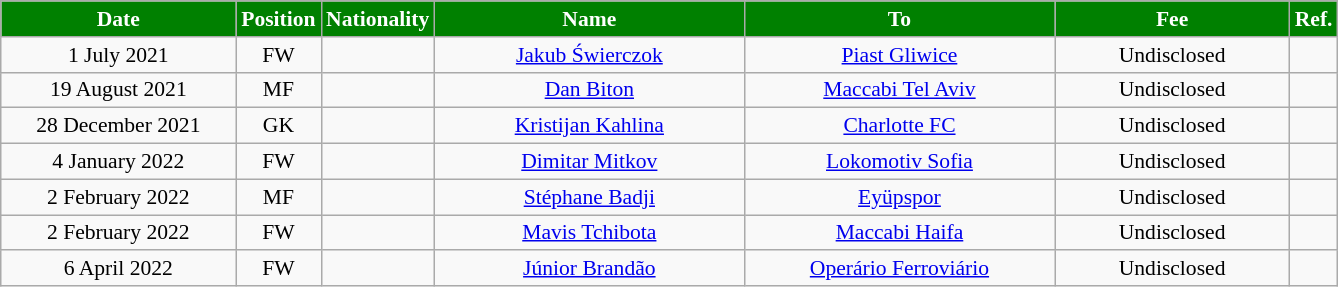<table class="wikitable"  style="text-align:center; font-size:90%; ">
<tr>
<th style="background:green; color:white; width:150px;">Date</th>
<th style="background:green; color:white; width:50px;">Position</th>
<th style="background:green; color:white; width:50px;">Nationality</th>
<th style="background:green; color:white; width:200px;">Name</th>
<th style="background:green; color:white; width:200px;">To</th>
<th style="background:green; color:white; width:150px;">Fee</th>
<th style="background:green; color:white; width:25px;">Ref.</th>
</tr>
<tr>
<td>1 July 2021</td>
<td>FW</td>
<td></td>
<td><a href='#'>Jakub Świerczok</a></td>
<td><a href='#'>Piast Gliwice</a></td>
<td>Undisclosed</td>
<td></td>
</tr>
<tr>
<td>19 August 2021</td>
<td>MF</td>
<td></td>
<td><a href='#'>Dan Biton</a></td>
<td><a href='#'>Maccabi Tel Aviv</a></td>
<td>Undisclosed</td>
<td></td>
</tr>
<tr>
<td>28 December 2021</td>
<td>GK</td>
<td></td>
<td><a href='#'>Kristijan Kahlina</a></td>
<td><a href='#'>Charlotte FC</a></td>
<td>Undisclosed</td>
<td></td>
</tr>
<tr>
<td>4 January 2022</td>
<td>FW</td>
<td></td>
<td><a href='#'>Dimitar Mitkov</a></td>
<td><a href='#'>Lokomotiv Sofia</a></td>
<td>Undisclosed</td>
<td></td>
</tr>
<tr>
<td>2 February 2022</td>
<td>MF</td>
<td></td>
<td><a href='#'>Stéphane Badji</a></td>
<td><a href='#'>Eyüpspor</a></td>
<td>Undisclosed</td>
<td></td>
</tr>
<tr>
<td>2 February 2022</td>
<td>FW</td>
<td></td>
<td><a href='#'>Mavis Tchibota</a></td>
<td><a href='#'>Maccabi Haifa</a></td>
<td>Undisclosed</td>
<td></td>
</tr>
<tr>
<td>6 April 2022</td>
<td>FW</td>
<td></td>
<td><a href='#'>Júnior Brandão</a></td>
<td><a href='#'>Operário Ferroviário</a></td>
<td>Undisclosed</td>
<td></td>
</tr>
</table>
